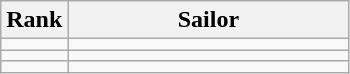<table class=wikitable style="text-align:center;">
<tr>
<th>Rank</th>
<th width=180>Sailor</th>
</tr>
<tr>
<td></td>
<td align=left></td>
</tr>
<tr>
<td></td>
<td align=left></td>
</tr>
<tr>
<td></td>
<td align=left></td>
</tr>
</table>
